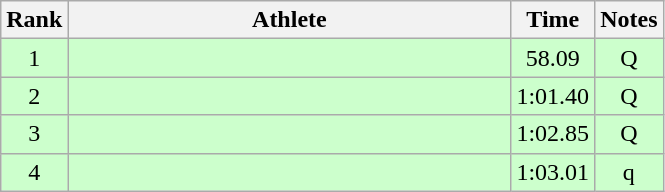<table class="wikitable" style="text-align:center">
<tr>
<th>Rank</th>
<th Style="width:18em">Athlete</th>
<th>Time</th>
<th>Notes</th>
</tr>
<tr style="background:#cfc">
<td>1</td>
<td style="text-align:left"></td>
<td>58.09</td>
<td>Q</td>
</tr>
<tr style="background:#cfc">
<td>2</td>
<td style="text-align:left"></td>
<td>1:01.40</td>
<td>Q</td>
</tr>
<tr style="background:#cfc">
<td>3</td>
<td style="text-align:left"></td>
<td>1:02.85</td>
<td>Q</td>
</tr>
<tr style="background:#cfc">
<td>4</td>
<td style="text-align:left"></td>
<td>1:03.01</td>
<td>q</td>
</tr>
</table>
